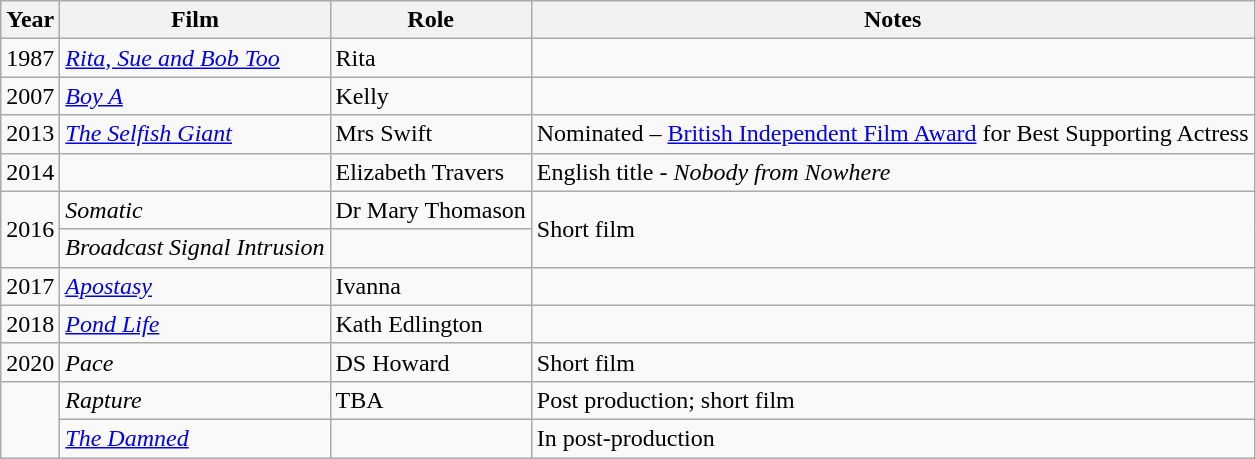<table class="wikitable sortable">
<tr>
<th>Year</th>
<th>Film</th>
<th>Role</th>
<th class="unsortable">Notes</th>
</tr>
<tr>
<td>1987</td>
<td><em><a href='#'>Rita, Sue and Bob Too</a></em></td>
<td>Rita</td>
<td></td>
</tr>
<tr>
<td>2007</td>
<td><em><a href='#'>Boy A</a></em></td>
<td>Kelly</td>
<td></td>
</tr>
<tr>
<td>2013</td>
<td><em><a href='#'>The Selfish Giant</a></em></td>
<td>Mrs Swift</td>
<td>Nominated – <a href='#'>British Independent Film Award</a> for Best Supporting Actress</td>
</tr>
<tr>
<td>2014</td>
<td><em></em></td>
<td>Elizabeth Travers</td>
<td>English title - <em>Nobody from Nowhere</em></td>
</tr>
<tr>
<td rowspan=2>2016</td>
<td><em>Somatic</em></td>
<td>Dr Mary Thomason</td>
<td rowspan=2>Short film</td>
</tr>
<tr>
<td><em>Broadcast Signal Intrusion</em></td>
<td></td>
</tr>
<tr>
<td>2017</td>
<td><em><a href='#'>Apostasy</a></em></td>
<td>Ivanna</td>
<td></td>
</tr>
<tr>
<td>2018</td>
<td><em><a href='#'>Pond Life</a></em></td>
<td>Kath Edlington</td>
<td></td>
</tr>
<tr>
<td>2020</td>
<td><em>Pace</em></td>
<td>DS Howard</td>
<td>Short film</td>
</tr>
<tr>
<td rowspan="2"></td>
<td><em>Rapture</em></td>
<td>TBA</td>
<td>Post production; short film</td>
</tr>
<tr>
<td><em><a href='#'>The Damned</a></em></td>
<td></td>
<td>In post-production</td>
</tr>
</table>
